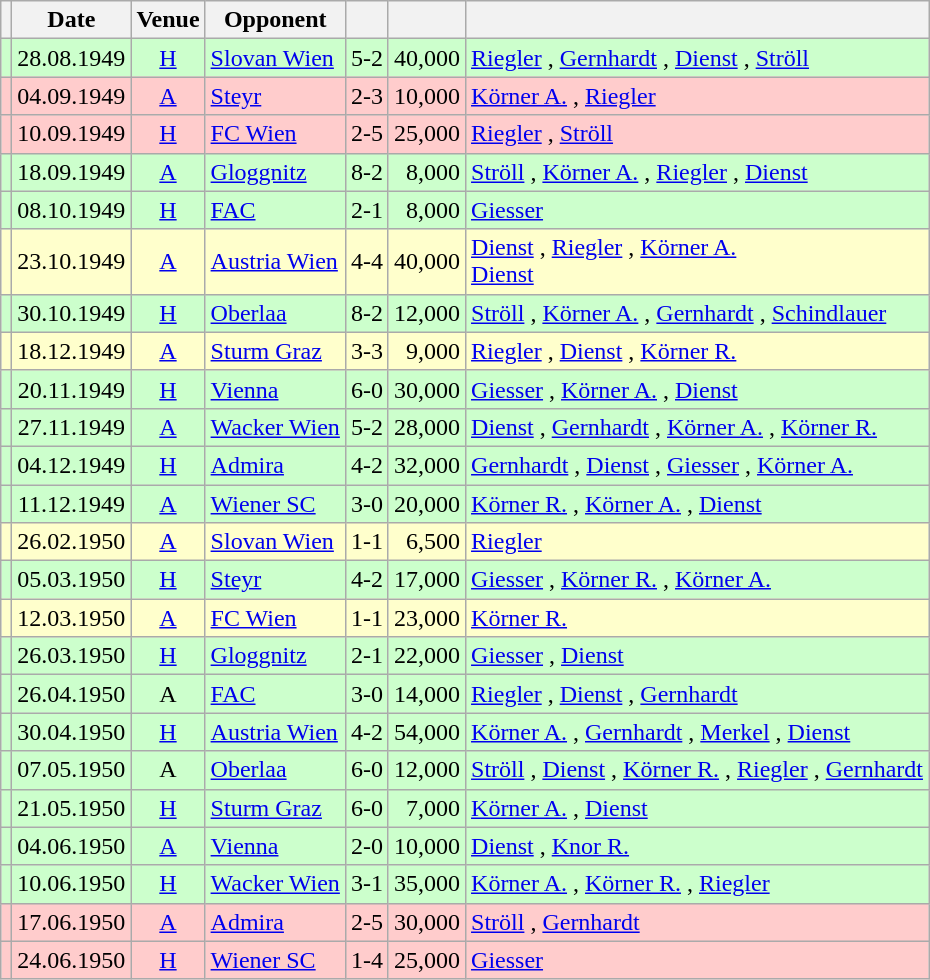<table class="wikitable" Style="text-align: center">
<tr>
<th></th>
<th>Date</th>
<th>Venue</th>
<th>Opponent</th>
<th></th>
<th></th>
<th></th>
</tr>
<tr style="background:#cfc">
<td></td>
<td>28.08.1949</td>
<td><a href='#'>H</a></td>
<td align="left"><a href='#'>Slovan Wien</a></td>
<td>5-2</td>
<td align="right">40,000</td>
<td align="left"><a href='#'>Riegler</a> , <a href='#'>Gernhardt</a> , <a href='#'>Dienst</a>  , <a href='#'>Ströll</a> </td>
</tr>
<tr style="background:#fcc">
<td></td>
<td>04.09.1949</td>
<td><a href='#'>A</a></td>
<td align="left"><a href='#'>Steyr</a></td>
<td>2-3</td>
<td align="right">10,000</td>
<td align="left"><a href='#'>Körner A.</a> , <a href='#'>Riegler</a> </td>
</tr>
<tr style="background:#fcc">
<td></td>
<td>10.09.1949</td>
<td><a href='#'>H</a></td>
<td align="left"><a href='#'>FC Wien</a></td>
<td>2-5</td>
<td align="right">25,000</td>
<td align="left"><a href='#'>Riegler</a> , <a href='#'>Ströll</a> </td>
</tr>
<tr style="background:#cfc">
<td></td>
<td>18.09.1949</td>
<td><a href='#'>A</a></td>
<td align="left"><a href='#'>Gloggnitz</a></td>
<td>8-2</td>
<td align="right">8,000</td>
<td align="left"><a href='#'>Ströll</a>  , <a href='#'>Körner A.</a>    , <a href='#'>Riegler</a> , <a href='#'>Dienst</a> </td>
</tr>
<tr style="background:#cfc">
<td></td>
<td>08.10.1949</td>
<td><a href='#'>H</a></td>
<td align="left"><a href='#'>FAC</a></td>
<td>2-1</td>
<td align="right">8,000</td>
<td align="left"><a href='#'>Giesser</a>  </td>
</tr>
<tr style="background:#ffc">
<td></td>
<td>23.10.1949</td>
<td><a href='#'>A</a></td>
<td align="left"><a href='#'>Austria Wien</a></td>
<td>4-4</td>
<td align="right">40,000</td>
<td align="left"><a href='#'>Dienst</a>  , <a href='#'>Riegler</a> , <a href='#'>Körner A.</a>  <br> <a href='#'>Dienst</a> </td>
</tr>
<tr style="background:#cfc">
<td></td>
<td>30.10.1949</td>
<td><a href='#'>H</a></td>
<td align="left"><a href='#'>Oberlaa</a></td>
<td>8-2</td>
<td align="right">12,000</td>
<td align="left"><a href='#'>Ströll</a>  , <a href='#'>Körner A.</a>    , <a href='#'>Gernhardt</a> , <a href='#'>Schindlauer</a> </td>
</tr>
<tr style="background:#ffc">
<td></td>
<td>18.12.1949</td>
<td><a href='#'>A</a></td>
<td align="left"><a href='#'>Sturm Graz</a></td>
<td>3-3</td>
<td align="right">9,000</td>
<td align="left"><a href='#'>Riegler</a> , <a href='#'>Dienst</a> , <a href='#'>Körner R.</a> </td>
</tr>
<tr style="background:#cfc">
<td></td>
<td>20.11.1949</td>
<td><a href='#'>H</a></td>
<td align="left"><a href='#'>Vienna</a></td>
<td>6-0</td>
<td align="right">30,000</td>
<td align="left"><a href='#'>Giesser</a>  , <a href='#'>Körner A.</a>  , <a href='#'>Dienst</a>  </td>
</tr>
<tr style="background:#cfc">
<td></td>
<td>27.11.1949</td>
<td><a href='#'>A</a></td>
<td align="left"><a href='#'>Wacker Wien</a></td>
<td>5-2</td>
<td align="right">28,000</td>
<td align="left"><a href='#'>Dienst</a>  , <a href='#'>Gernhardt</a> , <a href='#'>Körner A.</a> , <a href='#'>Körner R.</a> </td>
</tr>
<tr style="background:#cfc">
<td></td>
<td>04.12.1949</td>
<td><a href='#'>H</a></td>
<td align="left"><a href='#'>Admira</a></td>
<td>4-2</td>
<td align="right">32,000</td>
<td align="left"><a href='#'>Gernhardt</a> , <a href='#'>Dienst</a> , <a href='#'>Giesser</a> , <a href='#'>Körner A.</a> </td>
</tr>
<tr style="background:#cfc">
<td></td>
<td>11.12.1949</td>
<td><a href='#'>A</a></td>
<td align="left"><a href='#'>Wiener SC</a></td>
<td>3-0</td>
<td align="right">20,000</td>
<td align="left"><a href='#'>Körner R.</a> , <a href='#'>Körner A.</a> , <a href='#'>Dienst</a> </td>
</tr>
<tr style="background:#ffc">
<td></td>
<td>26.02.1950</td>
<td><a href='#'>A</a></td>
<td align="left"><a href='#'>Slovan Wien</a></td>
<td>1-1</td>
<td align="right">6,500</td>
<td align="left"><a href='#'>Riegler</a> </td>
</tr>
<tr style="background:#cfc">
<td></td>
<td>05.03.1950</td>
<td><a href='#'>H</a></td>
<td align="left"><a href='#'>Steyr</a></td>
<td>4-2</td>
<td align="right">17,000</td>
<td align="left"><a href='#'>Giesser</a>  , <a href='#'>Körner R.</a> , <a href='#'>Körner A.</a> </td>
</tr>
<tr style="background:#ffc">
<td></td>
<td>12.03.1950</td>
<td><a href='#'>A</a></td>
<td align="left"><a href='#'>FC Wien</a></td>
<td>1-1</td>
<td align="right">23,000</td>
<td align="left"><a href='#'>Körner R.</a> </td>
</tr>
<tr style="background:#cfc">
<td></td>
<td>26.03.1950</td>
<td><a href='#'>H</a></td>
<td align="left"><a href='#'>Gloggnitz</a></td>
<td>2-1</td>
<td align="right">22,000</td>
<td align="left"><a href='#'>Giesser</a> , <a href='#'>Dienst</a> </td>
</tr>
<tr style="background:#cfc">
<td></td>
<td>26.04.1950</td>
<td>A</td>
<td align="left"><a href='#'>FAC</a></td>
<td>3-0</td>
<td align="right">14,000</td>
<td align="left"><a href='#'>Riegler</a> , <a href='#'>Dienst</a> , <a href='#'>Gernhardt</a> </td>
</tr>
<tr style="background:#cfc">
<td></td>
<td>30.04.1950</td>
<td><a href='#'>H</a></td>
<td align="left"><a href='#'>Austria Wien</a></td>
<td>4-2</td>
<td align="right">54,000</td>
<td align="left"><a href='#'>Körner A.</a> , <a href='#'>Gernhardt</a> , <a href='#'>Merkel</a> , <a href='#'>Dienst</a> </td>
</tr>
<tr style="background:#cfc">
<td></td>
<td>07.05.1950</td>
<td>A</td>
<td align="left"><a href='#'>Oberlaa</a></td>
<td>6-0</td>
<td align="right">12,000</td>
<td align="left"><a href='#'>Ströll</a> , <a href='#'>Dienst</a> , <a href='#'>Körner R.</a> , <a href='#'>Riegler</a> , <a href='#'>Gernhardt</a>  </td>
</tr>
<tr style="background:#cfc">
<td></td>
<td>21.05.1950</td>
<td><a href='#'>H</a></td>
<td align="left"><a href='#'>Sturm Graz</a></td>
<td>6-0</td>
<td align="right">7,000</td>
<td align="left"><a href='#'>Körner A.</a>    , <a href='#'>Dienst</a>  </td>
</tr>
<tr style="background:#cfc">
<td></td>
<td>04.06.1950</td>
<td><a href='#'>A</a></td>
<td align="left"><a href='#'>Vienna</a></td>
<td>2-0</td>
<td align="right">10,000</td>
<td align="left"><a href='#'>Dienst</a> , <a href='#'>Knor R.</a> </td>
</tr>
<tr style="background:#cfc">
<td></td>
<td>10.06.1950</td>
<td><a href='#'>H</a></td>
<td align="left"><a href='#'>Wacker Wien</a></td>
<td>3-1</td>
<td align="right">35,000</td>
<td align="left"><a href='#'>Körner A.</a> , <a href='#'>Körner R.</a> , <a href='#'>Riegler</a> </td>
</tr>
<tr style="background:#fcc">
<td></td>
<td>17.06.1950</td>
<td><a href='#'>A</a></td>
<td align="left"><a href='#'>Admira</a></td>
<td>2-5</td>
<td align="right">30,000</td>
<td align="left"><a href='#'>Ströll</a> , <a href='#'>Gernhardt</a> </td>
</tr>
<tr style="background:#fcc">
<td></td>
<td>24.06.1950</td>
<td><a href='#'>H</a></td>
<td align="left"><a href='#'>Wiener SC</a></td>
<td>1-4</td>
<td align="right">25,000</td>
<td align="left"><a href='#'>Giesser</a> </td>
</tr>
</table>
